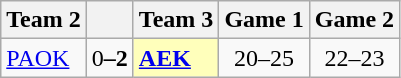<table class="wikitable">
<tr>
<th>Team 2</th>
<th></th>
<th>Team 3</th>
<th>Game 1</th>
<th>Game 2</th>
</tr>
<tr>
<td><a href='#'>PAOK</a></td>
<td style="text-align: center">0<strong>–2</strong></td>
<td bgcolor="#FFFFBB"><strong><a href='#'>AEK</a></strong></td>
<td style="text-align: center">20–25</td>
<td style="text-align: center">22–23</td>
</tr>
</table>
